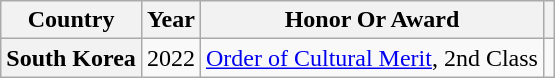<table class="wikitable plainrowheaders sortable" style="margin-right: 0;">
<tr>
<th scope="col">Country</th>
<th scope="col">Year</th>
<th scope="col">Honor Or Award</th>
<th scope="col" class="unsortable"></th>
</tr>
<tr>
<th scope="row">South Korea</th>
<td style="text-align:center">2022</td>
<td><a href='#'>Order of Cultural Merit</a>, 2nd Class</td>
<td style="text-align:center"></td>
</tr>
</table>
